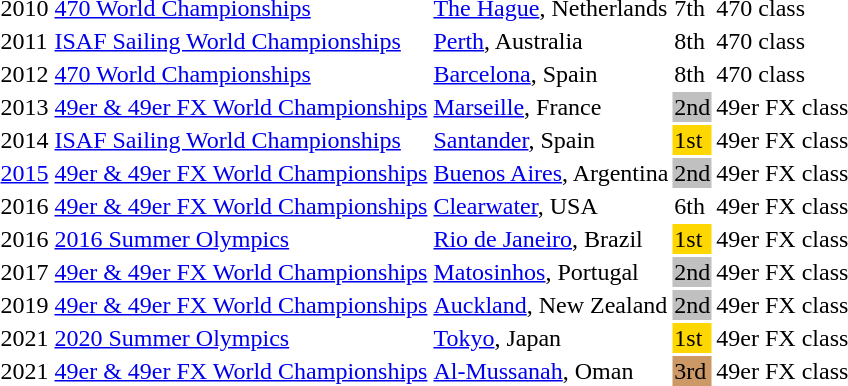<table>
<tr>
<td>2010</td>
<td><a href='#'>470 World Championships</a></td>
<td><a href='#'>The Hague</a>, Netherlands</td>
<td>7th</td>
<td>470 class</td>
</tr>
<tr>
<td>2011</td>
<td><a href='#'>ISAF Sailing World Championships</a></td>
<td><a href='#'>Perth</a>, Australia</td>
<td>8th</td>
<td>470 class</td>
</tr>
<tr>
<td>2012</td>
<td><a href='#'>470 World Championships</a></td>
<td><a href='#'>Barcelona</a>, Spain</td>
<td>8th</td>
<td>470 class</td>
</tr>
<tr>
<td>2013</td>
<td><a href='#'>49er & 49er FX World Championships</a></td>
<td><a href='#'>Marseille</a>, France</td>
<td style="background:silver;">2nd</td>
<td>49er FX class</td>
</tr>
<tr>
<td>2014</td>
<td><a href='#'>ISAF Sailing World Championships</a></td>
<td><a href='#'>Santander</a>, Spain</td>
<td style="background:gold;">1st</td>
<td>49er FX class</td>
</tr>
<tr>
<td><a href='#'>2015</a></td>
<td><a href='#'>49er & 49er FX World Championships</a></td>
<td><a href='#'>Buenos Aires</a>, Argentina</td>
<td style="background:silver;">2nd</td>
<td>49er FX class</td>
</tr>
<tr>
<td>2016</td>
<td><a href='#'>49er & 49er FX World Championships</a></td>
<td><a href='#'>Clearwater</a>, USA</td>
<td>6th</td>
<td>49er FX class</td>
</tr>
<tr>
<td>2016</td>
<td><a href='#'>2016 Summer Olympics</a></td>
<td><a href='#'>Rio de Janeiro</a>, Brazil</td>
<td style="background:gold;">1st</td>
<td>49er FX class</td>
</tr>
<tr>
<td>2017</td>
<td><a href='#'>49er & 49er FX World Championships</a></td>
<td><a href='#'>Matosinhos</a>, Portugal</td>
<td bgcolor=silver>2nd</td>
<td>49er FX class</td>
</tr>
<tr>
<td>2019</td>
<td><a href='#'>49er & 49er FX World Championships</a></td>
<td><a href='#'>Auckland</a>, New Zealand</td>
<td bgcolor=silver>2nd</td>
<td>49er FX class</td>
</tr>
<tr>
<td>2021</td>
<td><a href='#'>2020 Summer Olympics</a></td>
<td><a href='#'>Tokyo</a>, Japan</td>
<td style="background:gold;">1st</td>
<td>49er FX class</td>
</tr>
<tr>
<td>2021</td>
<td><a href='#'>49er & 49er FX World Championships</a></td>
<td><a href='#'>Al-Mussanah</a>, Oman</td>
<td bgcolor="#CC9966">3rd</td>
<td>49er FX class</td>
</tr>
</table>
